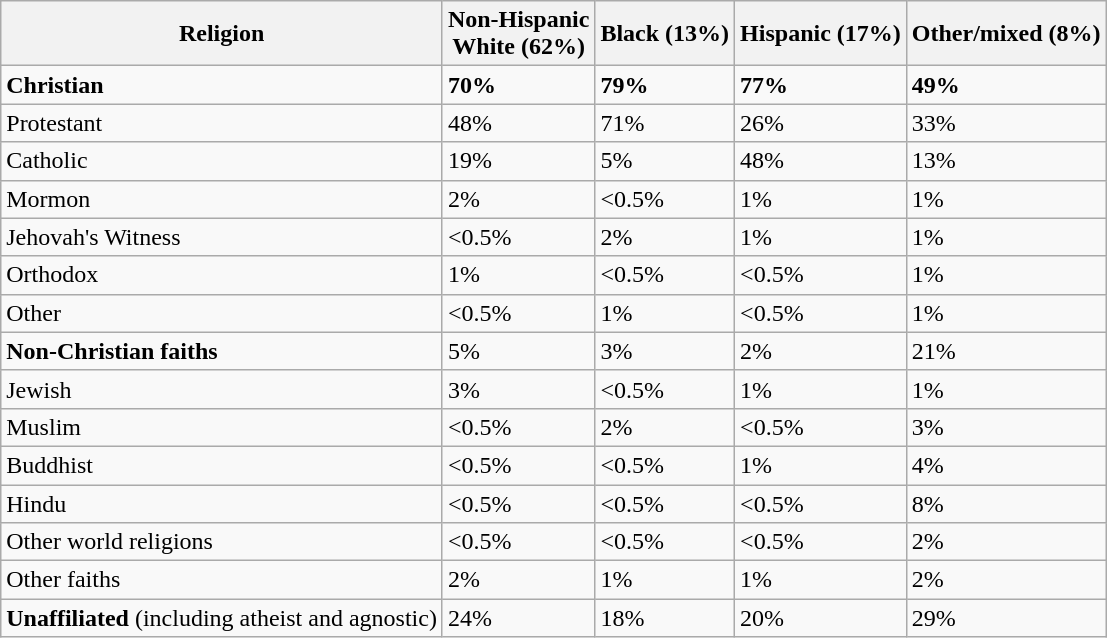<table class="wikitable sortable">
<tr>
<th>Religion</th>
<th>Non-Hispanic<br>White (62%)</th>
<th>Black (13%)</th>
<th>Hispanic (17%)</th>
<th>Other/mixed (8%)</th>
</tr>
<tr>
<td><strong>Christian</strong></td>
<td><strong>70%</strong></td>
<td><strong>79%</strong></td>
<td><strong>77%</strong></td>
<td><strong>49%</strong></td>
</tr>
<tr>
<td>Protestant</td>
<td>48%</td>
<td>71%</td>
<td>26%</td>
<td>33%</td>
</tr>
<tr>
<td>Catholic</td>
<td>19%</td>
<td>5%</td>
<td>48%</td>
<td>13%</td>
</tr>
<tr>
<td>Mormon</td>
<td>2%</td>
<td><0.5%</td>
<td>1%</td>
<td>1%</td>
</tr>
<tr>
<td>Jehovah's Witness</td>
<td><0.5%</td>
<td>2%</td>
<td>1%</td>
<td>1%</td>
</tr>
<tr>
<td>Orthodox</td>
<td>1%</td>
<td><0.5%</td>
<td><0.5%</td>
<td>1%</td>
</tr>
<tr>
<td>Other</td>
<td><0.5%</td>
<td>1%</td>
<td><0.5%</td>
<td>1%</td>
</tr>
<tr>
<td><strong>Non-Christian faiths</strong></td>
<td>5%</td>
<td>3%</td>
<td>2%</td>
<td>21%</td>
</tr>
<tr>
<td>Jewish</td>
<td>3%</td>
<td><0.5%</td>
<td>1%</td>
<td>1%</td>
</tr>
<tr>
<td>Muslim</td>
<td><0.5%</td>
<td>2%</td>
<td><0.5%</td>
<td>3%</td>
</tr>
<tr>
<td>Buddhist</td>
<td><0.5%</td>
<td><0.5%</td>
<td>1%</td>
<td>4%</td>
</tr>
<tr>
<td>Hindu</td>
<td><0.5%</td>
<td><0.5%</td>
<td><0.5%</td>
<td>8%</td>
</tr>
<tr>
<td>Other world religions</td>
<td><0.5%</td>
<td><0.5%</td>
<td><0.5%</td>
<td>2%</td>
</tr>
<tr>
<td>Other faiths</td>
<td>2%</td>
<td>1%</td>
<td>1%</td>
<td>2%</td>
</tr>
<tr>
<td><strong>Unaffiliated</strong> (including atheist and agnostic)</td>
<td>24%</td>
<td>18%</td>
<td>20%</td>
<td>29%</td>
</tr>
</table>
